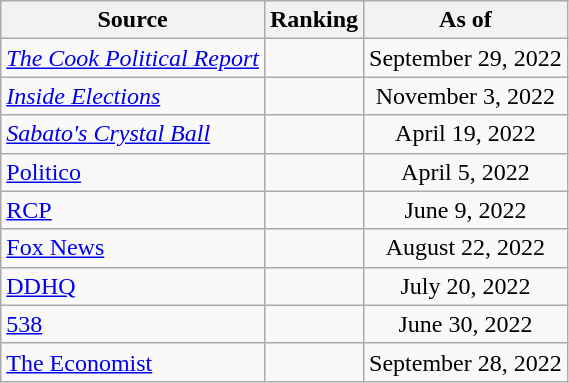<table class="wikitable" style="text-align:center">
<tr>
<th>Source</th>
<th>Ranking</th>
<th>As of</th>
</tr>
<tr>
<td align=left><em><a href='#'>The Cook Political Report</a></em></td>
<td></td>
<td>September 29, 2022</td>
</tr>
<tr>
<td align=left><em><a href='#'>Inside Elections</a></em></td>
<td></td>
<td>November 3, 2022</td>
</tr>
<tr>
<td align=left><em><a href='#'>Sabato's Crystal Ball</a></em></td>
<td></td>
<td>April 19, 2022</td>
</tr>
<tr>
<td style="text-align:left;"><a href='#'>Politico</a></td>
<td></td>
<td>April 5, 2022</td>
</tr>
<tr>
<td align="left"><a href='#'>RCP</a></td>
<td></td>
<td>June 9, 2022</td>
</tr>
<tr>
<td align=left><a href='#'>Fox News</a></td>
<td></td>
<td>August 22, 2022</td>
</tr>
<tr>
<td align="left"><a href='#'>DDHQ</a></td>
<td></td>
<td>July 20, 2022</td>
</tr>
<tr>
<td align="left"><a href='#'>538</a></td>
<td></td>
<td>June 30, 2022</td>
</tr>
<tr>
<td align="left"><a href='#'>The Economist</a></td>
<td></td>
<td>September 28, 2022</td>
</tr>
</table>
